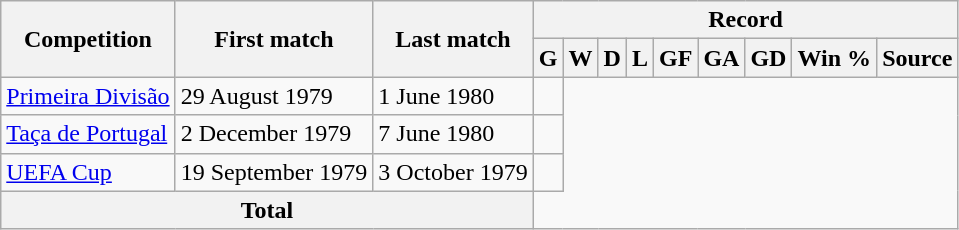<table class="wikitable" style="text-align: center">
<tr>
<th rowspan="2">Competition</th>
<th rowspan="2">First match</th>
<th rowspan="2">Last match</th>
<th colspan="9">Record</th>
</tr>
<tr>
<th>G</th>
<th>W</th>
<th>D</th>
<th>L</th>
<th>GF</th>
<th>GA</th>
<th>GD</th>
<th>Win %</th>
<th>Source</th>
</tr>
<tr>
<td align=left><a href='#'>Primeira Divisão</a></td>
<td align=left>29 August 1979</td>
<td align=left>1 June 1980<br></td>
<td align=left></td>
</tr>
<tr>
<td align=left><a href='#'>Taça de Portugal</a></td>
<td align=left>2 December 1979</td>
<td align=left>7 June 1980<br></td>
<td align=left></td>
</tr>
<tr>
<td align=left><a href='#'>UEFA Cup</a></td>
<td align=left>19 September 1979</td>
<td align=left>3 October 1979<br></td>
<td align=left></td>
</tr>
<tr>
<th colspan="3">Total<br></th>
</tr>
</table>
